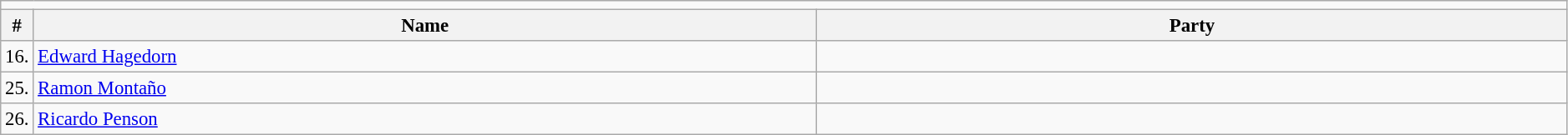<table class=wikitable style="font-size:95%" width=99%>
<tr>
<td colspan=4 bgcolor=></td>
</tr>
<tr>
<th width=2%>#</th>
<th width=50%>Name</th>
<th colspan=2>Party</th>
</tr>
<tr>
<td>16.</td>
<td><a href='#'>Edward Hagedorn</a></td>
<td></td>
</tr>
<tr>
<td>25.</td>
<td><a href='#'>Ramon Montaño</a></td>
<td></td>
</tr>
<tr>
<td>26.</td>
<td><a href='#'>Ricardo Penson</a></td>
<td></td>
</tr>
</table>
